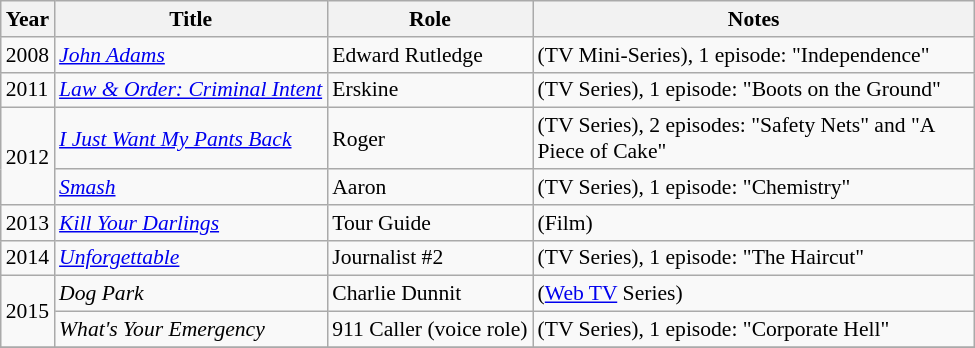<table class="wikitable" style="font-size: 90%;">
<tr>
<th>Year</th>
<th>Title</th>
<th>Role</th>
<th class="unsortable" style="width:20em;">Notes</th>
</tr>
<tr>
<td>2008</td>
<td><em><a href='#'>John Adams</a></em></td>
<td>Edward Rutledge</td>
<td>(TV Mini-Series), 1 episode: "Independence"</td>
</tr>
<tr>
<td>2011</td>
<td><em><a href='#'>Law & Order: Criminal Intent</a></em></td>
<td>Erskine</td>
<td>(TV Series), 1 episode: "Boots on the Ground"</td>
</tr>
<tr>
<td rowspan="2">2012</td>
<td><em><a href='#'>I Just Want My Pants Back</a></em></td>
<td>Roger</td>
<td>(TV Series), 2 episodes: "Safety Nets" and "A Piece of Cake"</td>
</tr>
<tr>
<td><em><a href='#'>Smash</a></em></td>
<td>Aaron</td>
<td>(TV Series), 1 episode: "Chemistry"</td>
</tr>
<tr>
<td>2013</td>
<td><em><a href='#'>Kill Your Darlings</a></em></td>
<td>Tour Guide</td>
<td>(Film)</td>
</tr>
<tr>
<td>2014</td>
<td><em><a href='#'>Unforgettable</a></em></td>
<td>Journalist #2</td>
<td>(TV Series), 1 episode: "The Haircut"</td>
</tr>
<tr>
<td rowspan="2">2015</td>
<td><em>Dog Park</em></td>
<td>Charlie Dunnit</td>
<td>(<a href='#'>Web TV</a> Series)</td>
</tr>
<tr>
<td><em>What's Your Emergency</em></td>
<td>911 Caller (voice role)</td>
<td>(TV Series), 1 episode: "Corporate Hell"</td>
</tr>
<tr>
</tr>
</table>
